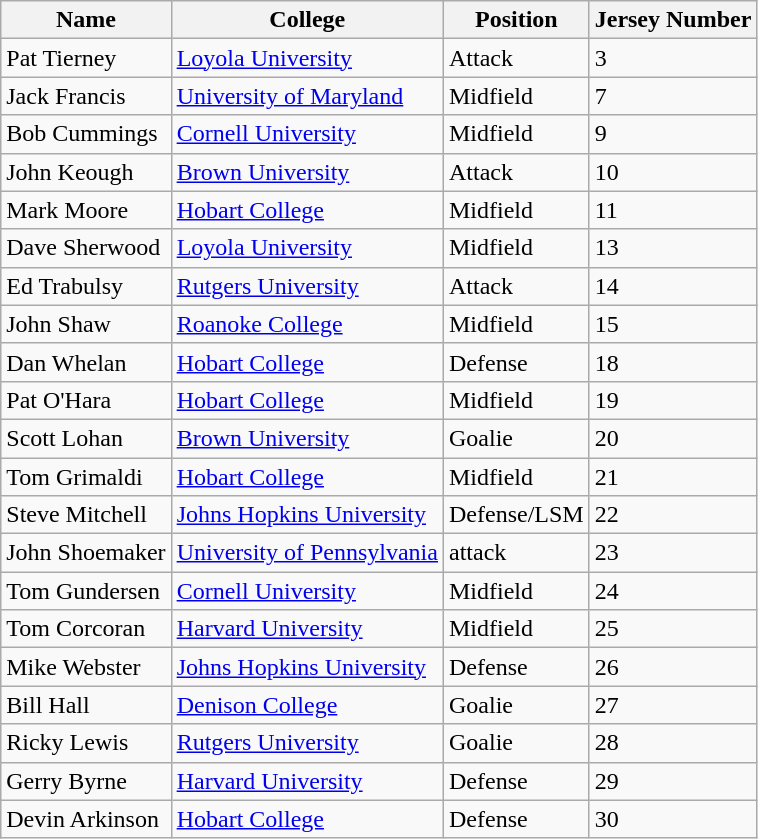<table class="wikitable">
<tr>
<th>Name</th>
<th>College</th>
<th>Position</th>
<th>Jersey Number</th>
</tr>
<tr>
<td>Pat Tierney</td>
<td><a href='#'>Loyola University</a></td>
<td>Attack</td>
<td>3</td>
</tr>
<tr>
<td>Jack Francis</td>
<td><a href='#'>University of Maryland</a></td>
<td>Midfield</td>
<td>7</td>
</tr>
<tr>
<td>Bob Cummings</td>
<td><a href='#'>Cornell University</a></td>
<td>Midfield</td>
<td>9</td>
</tr>
<tr>
<td>John Keough</td>
<td><a href='#'>Brown University</a></td>
<td>Attack</td>
<td>10</td>
</tr>
<tr>
<td>Mark Moore</td>
<td><a href='#'>Hobart College</a></td>
<td>Midfield</td>
<td>11</td>
</tr>
<tr>
<td>Dave Sherwood</td>
<td><a href='#'>Loyola University</a></td>
<td>Midfield</td>
<td>13</td>
</tr>
<tr>
<td>Ed Trabulsy</td>
<td><a href='#'>Rutgers University</a></td>
<td>Attack</td>
<td>14</td>
</tr>
<tr>
<td>John Shaw</td>
<td><a href='#'>Roanoke College</a></td>
<td>Midfield</td>
<td>15</td>
</tr>
<tr>
<td>Dan Whelan</td>
<td><a href='#'>Hobart College</a></td>
<td>Defense</td>
<td>18</td>
</tr>
<tr>
<td>Pat O'Hara</td>
<td><a href='#'>Hobart College</a></td>
<td>Midfield</td>
<td>19</td>
</tr>
<tr>
<td>Scott Lohan</td>
<td><a href='#'>Brown University</a></td>
<td>Goalie</td>
<td>20</td>
</tr>
<tr>
<td>Tom Grimaldi</td>
<td><a href='#'>Hobart College</a></td>
<td>Midfield</td>
<td>21</td>
</tr>
<tr>
<td>Steve Mitchell</td>
<td><a href='#'>Johns Hopkins University</a></td>
<td>Defense/LSM</td>
<td>22</td>
</tr>
<tr>
<td>John Shoemaker</td>
<td><a href='#'>University of Pennsylvania</a></td>
<td>attack</td>
<td>23</td>
</tr>
<tr>
<td>Tom Gundersen</td>
<td><a href='#'>Cornell University</a></td>
<td>Midfield</td>
<td>24</td>
</tr>
<tr>
<td>Tom Corcoran</td>
<td><a href='#'>Harvard University</a></td>
<td>Midfield</td>
<td>25</td>
</tr>
<tr>
<td>Mike Webster</td>
<td><a href='#'>Johns Hopkins University</a></td>
<td>Defense</td>
<td>26</td>
</tr>
<tr>
<td>Bill Hall</td>
<td><a href='#'>Denison College</a></td>
<td>Goalie</td>
<td>27</td>
</tr>
<tr>
<td>Ricky Lewis</td>
<td><a href='#'>Rutgers University</a></td>
<td>Goalie</td>
<td>28</td>
</tr>
<tr>
<td>Gerry Byrne</td>
<td><a href='#'>Harvard University</a></td>
<td>Defense</td>
<td>29</td>
</tr>
<tr>
<td>Devin Arkinson</td>
<td><a href='#'>Hobart College</a></td>
<td>Defense</td>
<td>30</td>
</tr>
</table>
